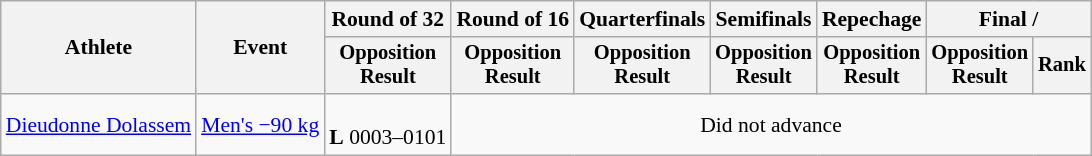<table class="wikitable" style="font-size:90%">
<tr>
<th rowspan=2>Athlete</th>
<th rowspan=2>Event</th>
<th>Round of 32</th>
<th>Round of 16</th>
<th>Quarterfinals</th>
<th>Semifinals</th>
<th>Repechage</th>
<th colspan=2>Final / </th>
</tr>
<tr style="font-size:95%">
<th>Opposition<br>Result</th>
<th>Opposition<br>Result</th>
<th>Opposition<br>Result</th>
<th>Opposition<br>Result</th>
<th>Opposition<br>Result</th>
<th>Opposition<br>Result</th>
<th>Rank</th>
</tr>
<tr align=center>
<td align=left><a href='#'>Dieudonne Dolassem</a></td>
<td align=left><a href='#'>Men's −90 kg</a></td>
<td><br><strong>L</strong> 0003–0101</td>
<td colspan=6>Did not advance</td>
</tr>
</table>
